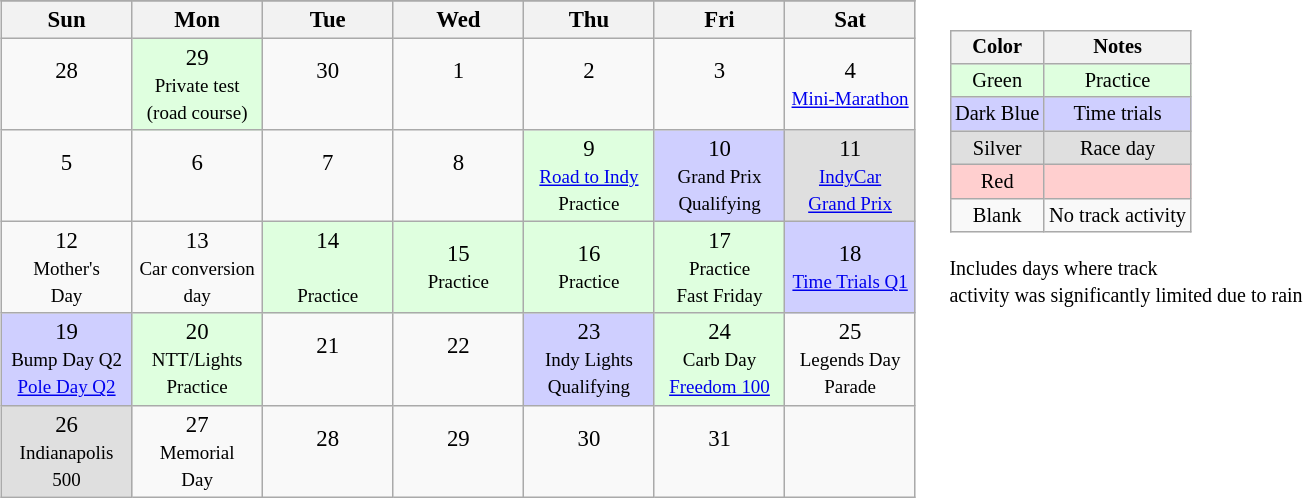<table>
<tr>
<td><br><table class="wikitable" style="text-align:center; font-size:95%">
<tr>
</tr>
<tr>
<th scope="col" width="80">Sun</th>
<th scope="col" width="80">Mon</th>
<th scope="col" width="80">Tue</th>
<th scope="col" width="80">Wed</th>
<th scope="col" width="80">Thu</th>
<th scope="col" width="80">Fri</th>
<th scope="col" width="80">Sat</th>
</tr>
<tr>
<td>28<br> <br></td>
<td style="background:#DFFFDF;">29<br><small>Private test<br>(road course)</small></td>
<td>30<br> <br></td>
<td>1<br> <br></td>
<td>2<br> <br></td>
<td>3<br> <br></td>
<td>4<br><small><a href='#'>Mini-Marathon</a></small><br></td>
</tr>
<tr>
<td>5<br> <br></td>
<td>6<br> <br></td>
<td>7<br> <br></td>
<td>8<br> <br></td>
<td style="background:#DFFFDF;">9<br><small><a href='#'>Road to Indy</a><br>Practice</small></td>
<td style="background:#CFCFFF;">10<br><small>Grand Prix<br>Qualifying</small></td>
<td style="background:#DFDFDF;">11<br><small><a href='#'>IndyCar<br>Grand Prix</a></small></td>
</tr>
<tr>
<td>12<br><small>Mother's<br>Day</small></td>
<td>13<br><small>Car conversion<br>day</small></td>
<td style="background:#DFFFDF;">14<br><small><br>Practice</small></td>
<td style="background:#DFFFDF;">15<br><small>Practice</small><br></td>
<td style="background:#DFFFDF;">16<br><small>Practice</small><br></td>
<td style="background:#DFFFDF;">17<br><small>Practice <br> Fast Friday</small></td>
<td style="background:#CFCFFF;">18<br><small><a href='#'>Time Trials Q1</a><br></small></td>
</tr>
<tr>
<td style="background:#CFCFFF;">19<br><small>Bump Day Q2 <br><a href='#'>Pole Day Q2</a></small></td>
<td style="background:#DFFFDF;">20<br><small>NTT/Lights Practice</small><br></td>
<td>21<br> <br></td>
<td>22<br> <br></td>
<td style="background:#CFCFFF;">23<br><small>Indy Lights<br> Qualifying</small></td>
<td style="background:#DFFFDF;">24<br><small>Carb Day <br><a href='#'>Freedom 100</a></small></td>
<td>25<br><small>Legends Day<br>Parade</small></td>
</tr>
<tr>
<td style="background:#DFDFDF;">26<br><small>Indianapolis<br>500</small></td>
<td>27<br><small>Memorial<br>Day</small></td>
<td>28<br> <br></td>
<td>29<br> <br></td>
<td>30<br> <br></td>
<td>31<br> <br></td>
<td><br> <br></td>
</tr>
</table>
</td>
<td valign="top"><br><table>
<tr>
<td><br><table style="margin-right:0; font-size:85%; text-align:center;" class="wikitable">
<tr>
<th>Color</th>
<th>Notes</th>
</tr>
<tr style="background:#DFFFDF;">
<td>Green</td>
<td>Practice</td>
</tr>
<tr style="background:#CFCFFF;">
<td>Dark Blue</td>
<td>Time trials</td>
</tr>
<tr style="background:#DFDFDF;">
<td>Silver</td>
<td>Race day</td>
</tr>
<tr style="background:#FFCFCF;">
<td>Red</td>
<td></td>
</tr>
<tr>
<td>Blank</td>
<td>No track activity</td>
</tr>
</table>
 <small>Includes days where track<br>activity was significantly limited due to rain</small></td>
</tr>
</table>
</td>
</tr>
</table>
